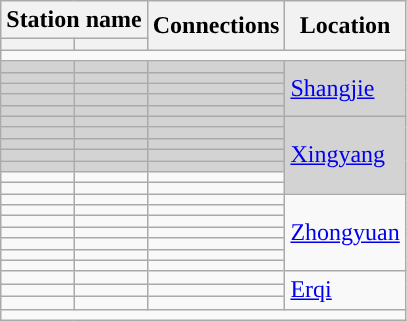<table class="wikitable">
<tr>
<th colspan="2">Station name</th>
<th rowspan="2">Connections<br></th>
<th rowspan="2">Location</th>
</tr>
<tr>
<th></th>
<th></th>
</tr>
<tr style="background:#">
<td colspan = "7"></td>
</tr>
<tr bgcolor="lightgrey">
<td><em></em></td>
<td></td>
<td></td>
<td rowspan="5"><a href='#'>Shangjie</a></td>
</tr>
<tr bgcolor="lightgrey">
<td><em></em></td>
<td></td>
<td></td>
</tr>
<tr bgcolor="lightgrey">
<td><em></em></td>
<td></td>
<td></td>
</tr>
<tr bgcolor="lightgrey">
<td><em></em></td>
<td></td>
<td></td>
</tr>
<tr bgcolor="lightgrey">
<td><em></em></td>
<td></td>
<td></td>
</tr>
<tr bgcolor="lightgrey">
<td><em></em></td>
<td></td>
<td></td>
<td rowspan="7"><a href='#'>Xingyang</a></td>
</tr>
<tr bgcolor="lightgrey">
<td><em></em></td>
<td></td>
<td></td>
</tr>
<tr bgcolor="lightgrey">
<td><em></em></td>
<td></td>
<td></td>
</tr>
<tr bgcolor="lightgrey">
<td><em></em></td>
<td></td>
<td></td>
</tr>
<tr bgcolor="lightgrey">
<td><em></em></td>
<td></td>
<td></td>
</tr>
<tr>
<td></td>
<td></td>
<td></td>
</tr>
<tr>
<td></td>
<td></td>
<td></td>
</tr>
<tr>
<td></td>
<td></td>
<td></td>
<td rowspan="7"><a href='#'>Zhongyuan</a></td>
</tr>
<tr>
<td></td>
<td></td>
<td></td>
</tr>
<tr>
<td></td>
<td></td>
<td></td>
</tr>
<tr>
<td></td>
<td></td>
<td></td>
</tr>
<tr>
<td></td>
<td></td>
<td></td>
</tr>
<tr>
<td></td>
<td></td>
<td></td>
</tr>
<tr>
<td></td>
<td></td>
<td></td>
</tr>
<tr>
<td></td>
<td></td>
<td> </td>
<td rowspan="3"><a href='#'>Erqi</a></td>
</tr>
<tr>
<td></td>
<td></td>
<td> </td>
</tr>
<tr>
<td></td>
<td></td>
<td></td>
</tr>
<tr style="background:#">
<td colspan = "7"></td>
</tr>
</table>
